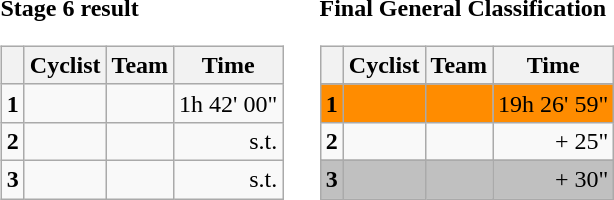<table>
<tr>
<td><strong>Stage 6 result</strong><br><table class="wikitable">
<tr>
<th></th>
<th>Cyclist</th>
<th>Team</th>
<th>Time</th>
</tr>
<tr>
<td><strong>1</strong></td>
<td></td>
<td></td>
<td align=right>1h 42' 00"</td>
</tr>
<tr>
<td><strong>2</strong></td>
<td></td>
<td></td>
<td align=right>s.t.</td>
</tr>
<tr>
<td><strong>3</strong></td>
<td></td>
<td></td>
<td align=right>s.t.</td>
</tr>
</table>
</td>
<td></td>
<td><strong>Final General Classification</strong><br><table class="wikitable">
<tr>
<th></th>
<th>Cyclist</th>
<th>Team</th>
<th>Time</th>
</tr>
<tr>
</tr>
<tr style="background:#FF8C00;">
<td><strong>1</strong></td>
<td></td>
<td></td>
<td align=right>19h 26' 59"</td>
</tr>
<tr>
<td><strong>2</strong></td>
<td></td>
<td></td>
<td align=right>+ 25"</td>
</tr>
<tr>
</tr>
<tr style="background:silver">
<td><strong>3</strong></td>
<td></td>
<td></td>
<td align=right>+ 30"</td>
</tr>
</table>
</td>
</tr>
</table>
